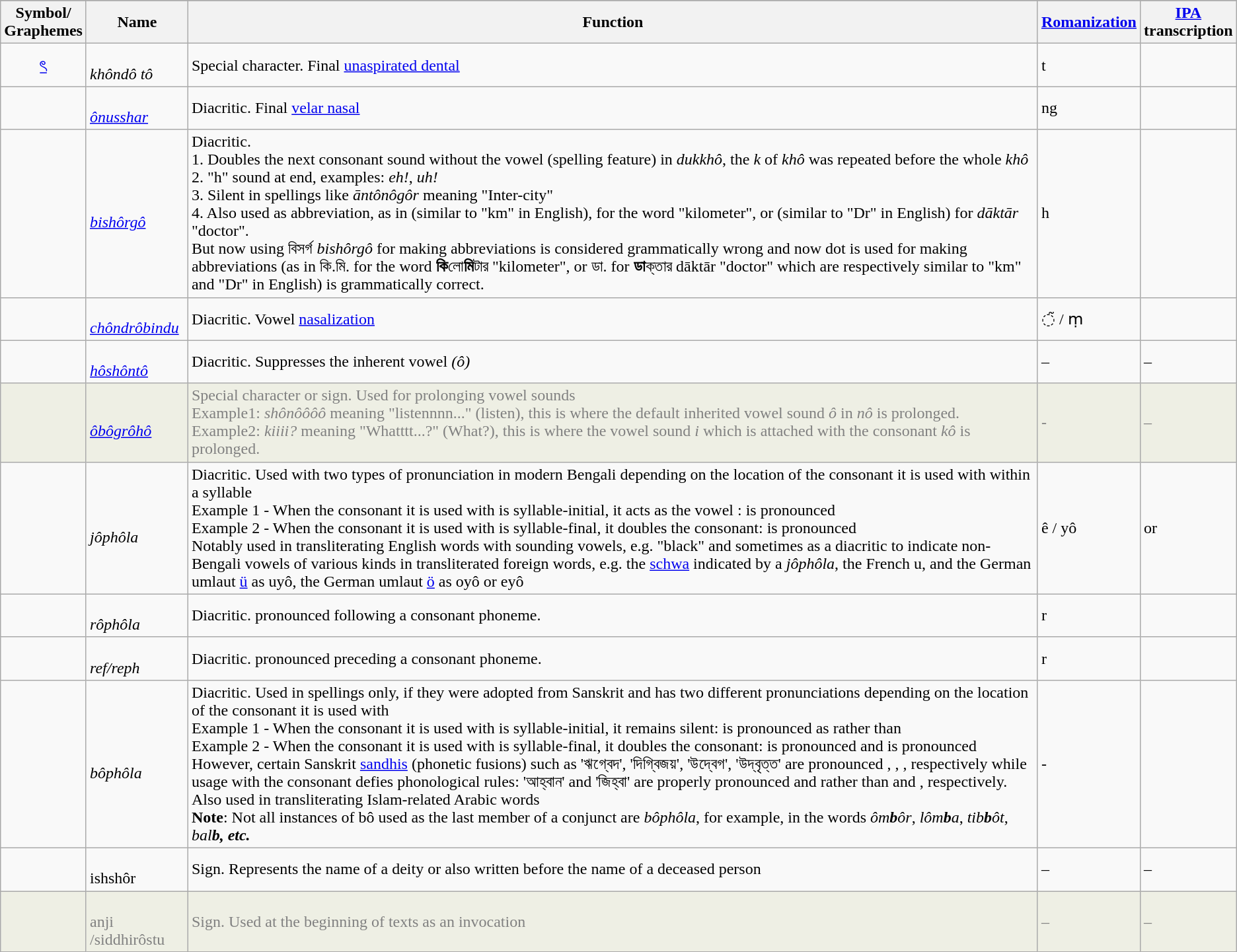<table class="wikitable">
<tr>
</tr>
<tr>
<th>Symbol/<br>Graphemes</th>
<th>Name</th>
<th>Function</th>
<th><a href='#'>Romanization</a></th>
<th><a href='#'>IPA</a><br>transcription</th>
</tr>
<tr>
<td style="font-size:14pt;" align=center><a href='#'>ৎ</a></td>
<td><br><em>khôndô tô</em></td>
<td>Special character. Final <a href='#'>unaspirated dental</a> </td>
<td>t</td>
<td></td>
</tr>
<tr>
<td style="font-size:14pt;" align=center></td>
<td><br><em><a href='#'>ônusshar</a></em></td>
<td>Diacritic. Final <a href='#'>velar nasal</a> </td>
<td>ng</td>
<td></td>
</tr>
<tr>
<td style="font-size:14pt;" align=center></td>
<td><br><em><a href='#'>bishôrgô</a></em></td>
<td>Diacritic.<br>1. Doubles the next consonant sound without the vowel (spelling feature) in  <em>dukkhô</em>, the <em>k</em> of  <em>khô</em> was repeated before the whole  <em>khô</em><br>2. "h" sound at end, examples:  <em>eh!</em>,  <em>uh!</em><br>3. Silent in spellings like  <em>āntônôgôr</em> meaning "Inter-city"<br>4. Also used as abbreviation, as in  (similar to "km" in English), for the word  "kilometer", or  (similar to "Dr" in English) for  <em>dāktār</em> "doctor".<br>But now using বিসর্গ <em>bishôrgô</em> for making abbreviations is considered grammatically wrong and now dot is used for making abbreviations (as in কি.মি. for the word <strong>কি</strong>লো<strong>মি</strong>টার "kilometer", or ডা. for <strong>ডা</strong>ক্তার dāktār "doctor" which are respectively similar to "km" and "Dr" in English) is grammatically correct.</td>
<td>h</td>
<td></td>
</tr>
<tr>
<td style="font-size:14pt;" align=center></td>
<td><br> <em><a href='#'>chôndrôbindu</a></em></td>
<td>Diacritic. Vowel <a href='#'>nasalization</a></td>
<td>◌̃ / ṃ</td>
<td></td>
</tr>
<tr>
<td style="font-size:14pt;" align=center></td>
<td><br><em><a href='#'>hôshôntô</a></em></td>
<td>Diacritic. Suppresses the inherent vowel  <em>(ô)</em></td>
<td>–</td>
<td>–</td>
</tr>
<tr style="color:#808080" bgcolor="#EEEFE4">
<td style="font-size:14pt;" align=center></td>
<td><br><em><a href='#'>ôbôgrôhô</a></em></td>
<td>Special character or sign. Used for prolonging vowel sounds<br>Example1:  <em>shônôôôô</em> meaning "listennnn..." (listen), this is where the default inherited vowel sound <em>ô</em> in  <em>nô</em> is prolonged.<br>Example2:  <em>kiiii?</em> meaning "Whatttt...?" (What?), this is where the vowel sound <em>i</em> which is attached with the consonant  <em>kô</em> is prolonged.</td>
<td>-</td>
<td>–</td>
</tr>
<tr>
<td style="font-size:14pt;" align=center></td>
<td><br><em>jôphôla</em></td>
<td>Diacritic. Used with two types of pronunciation in modern Bengali depending on the location of the consonant it is used with within a syllable<br>Example 1 - When the consonant it is used with is syllable-initial, it acts as the vowel :  is pronounced <br>Example 2 - When the consonant it is used with is syllable-final, it doubles the consonant:  is pronounced <br>Notably used in transliterating English words with  sounding vowels, e.g.  "black" and sometimes as a diacritic to indicate non-Bengali vowels of various kinds in transliterated foreign words, e.g. the <a href='#'>schwa</a> indicated by a <em>jôphôla</em>, the French u, and the German umlaut <a href='#'>ü</a> as  uyô, the German umlaut <a href='#'>ö</a> as  oyô or  eyô</td>
<td>ê / yô</td>
<td> or </td>
</tr>
<tr>
<td style="font-size:14pt;" align=center></td>
<td><br><em>rôphôla</em></td>
<td>Diacritic.  pronounced following a consonant phoneme.</td>
<td>r</td>
<td></td>
</tr>
<tr>
<td style="font-size:14pt;" align=center></td>
<td><br><em>ref/reph</em></td>
<td>Diacritic.  pronounced preceding a consonant phoneme.</td>
<td>r</td>
<td></td>
</tr>
<tr>
<td style="font-size:14pt;" align=center></td>
<td><br><em>bôphôla</em></td>
<td>Diacritic. Used in spellings only, if they were adopted from Sanskrit and has two different pronunciations depending on the location of the consonant it is used with<br>Example 1 - When the consonant it is used with is syllable-initial, it remains silent:  is pronounced as  rather than <br>Example 2 - When the consonant it is used with is syllable-final, it doubles the consonant:  is pronounced  and  is pronounced <br>However, certain Sanskrit <a href='#'>sandhis</a> (phonetic fusions) such as 'ঋগ্বেদ', 'দিগ্বিজয়', 'উদ্বেগ', 'উদ্বৃত্ত' are pronounced , , ,  respectively while usage with the consonant  defies phonological rules: 'আহ্বান' and 'জিহ্বা' are properly pronounced  and  rather than  and , respectively.<br>Also used in transliterating Islam-related Arabic words<br><strong>Note</strong>: Not all instances of  bô used as the last member of a conjunct are <em>bôphôla</em>, for example, in the words  <em>ôm<strong>b</strong>ôr</em>,  <em>lôm<strong>b</strong>a</em>,  <em>tib<strong>b</strong>ôt</em>,  <em>bal<strong>b<strong><em>, etc.</td>
<td>-</td>
<td></td>
</tr>
<tr>
<td style="font-size:14pt;" align=center></td>
<td><br></em>ishshôr<em></td>
<td>Sign. Represents the name of a deity or also written before the name of a deceased person</td>
<td>–</td>
<td>–</td>
</tr>
<tr style="color:#808080" bgcolor="#EEEFE4">
<td style="font-size:14pt;" align=center></td>
<td><br></em>anji /siddhirôstu<em></td>
<td>Sign. Used at the beginning of texts as an invocation</td>
<td>–</td>
<td>–</td>
</tr>
</table>
